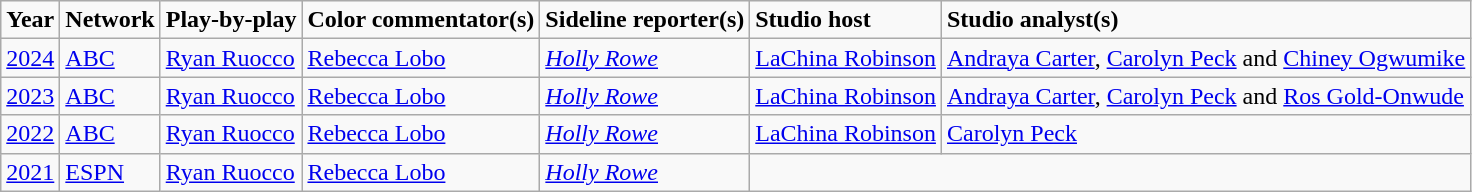<table class=wikitable>
<tr>
<td><strong>Year</strong></td>
<td><strong>Network</strong></td>
<td><strong>Play-by-play</strong></td>
<td><strong>Color commentator(s)</strong></td>
<td><strong>Sideline reporter(s)</strong></td>
<td><strong>Studio host</strong></td>
<td><strong>Studio analyst(s)</strong></td>
</tr>
<tr>
<td><a href='#'>2024</a></td>
<td><a href='#'>ABC</a></td>
<td><a href='#'>Ryan Ruocco</a></td>
<td><a href='#'>Rebecca Lobo</a></td>
<td><em><a href='#'>Holly Rowe</a></em></td>
<td><a href='#'>LaChina Robinson</a></td>
<td><a href='#'>Andraya Carter</a>, <a href='#'>Carolyn Peck</a> and <a href='#'>Chiney Ogwumike</a></td>
</tr>
<tr>
<td><a href='#'>2023</a></td>
<td><a href='#'>ABC</a></td>
<td><a href='#'>Ryan Ruocco</a></td>
<td><a href='#'>Rebecca Lobo</a></td>
<td><em><a href='#'>Holly Rowe</a></em></td>
<td><a href='#'>LaChina Robinson</a></td>
<td><a href='#'>Andraya Carter</a>, <a href='#'>Carolyn Peck</a> and <a href='#'>Ros Gold-Onwude</a></td>
</tr>
<tr>
<td><a href='#'>2022</a></td>
<td><a href='#'>ABC</a></td>
<td><a href='#'>Ryan Ruocco</a></td>
<td><a href='#'>Rebecca Lobo</a></td>
<td><em><a href='#'>Holly Rowe</a></em></td>
<td><a href='#'>LaChina Robinson</a></td>
<td><a href='#'>Carolyn Peck</a></td>
</tr>
<tr>
<td><a href='#'>2021</a></td>
<td><a href='#'>ESPN</a></td>
<td><a href='#'>Ryan Ruocco</a></td>
<td><a href='#'>Rebecca Lobo</a></td>
<td><em><a href='#'>Holly Rowe</a></em></td>
</tr>
</table>
